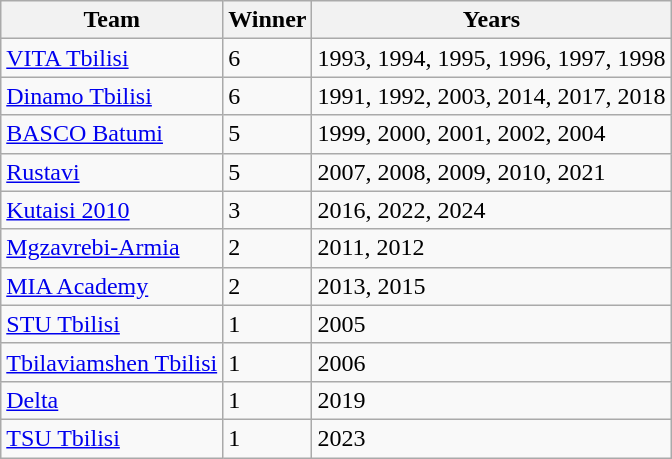<table class="wikitable">
<tr>
<th>Team</th>
<th>Winner</th>
<th>Years</th>
</tr>
<tr>
<td><a href='#'>VITA Tbilisi</a></td>
<td>6</td>
<td>1993, 1994, 1995, 1996, 1997, 1998</td>
</tr>
<tr>
<td><a href='#'>Dinamo Tbilisi</a></td>
<td>6</td>
<td>1991, 1992, 2003, 2014, 2017, 2018</td>
</tr>
<tr>
<td><a href='#'>BASCO Batumi</a></td>
<td>5</td>
<td>1999, 2000, 2001, 2002, 2004</td>
</tr>
<tr>
<td><a href='#'>Rustavi</a></td>
<td>5</td>
<td>2007, 2008, 2009, 2010, 2021</td>
</tr>
<tr>
<td><a href='#'>Kutaisi 2010</a></td>
<td>3</td>
<td>2016, 2022, 2024</td>
</tr>
<tr>
<td><a href='#'>Mgzavrebi-Armia</a></td>
<td>2</td>
<td>2011, 2012</td>
</tr>
<tr>
<td><a href='#'>MIA Academy</a></td>
<td>2</td>
<td>2013, 2015</td>
</tr>
<tr>
<td><a href='#'>STU Tbilisi</a></td>
<td>1</td>
<td>2005</td>
</tr>
<tr>
<td><a href='#'>Tbilaviamshen Tbilisi</a></td>
<td>1</td>
<td>2006</td>
</tr>
<tr>
<td><a href='#'>Delta</a></td>
<td>1</td>
<td>2019</td>
</tr>
<tr>
<td><a href='#'>TSU Tbilisi</a></td>
<td>1</td>
<td>2023</td>
</tr>
</table>
